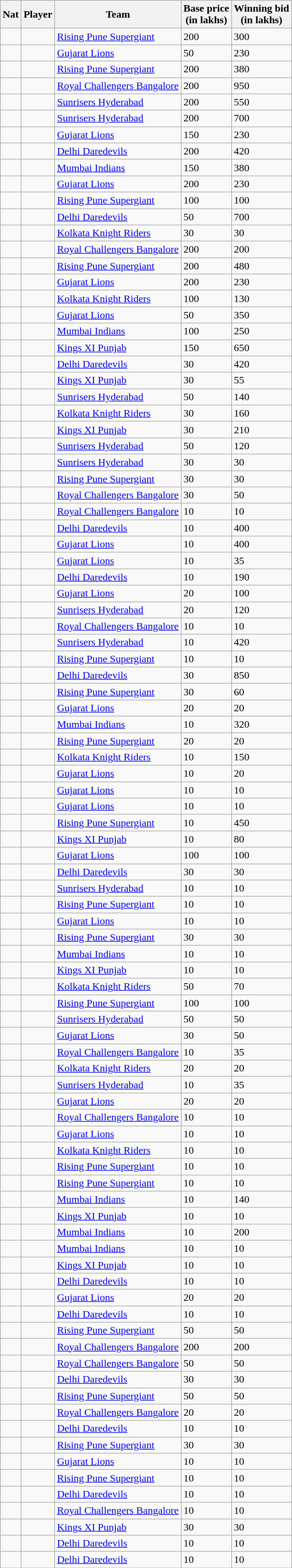<table class="wikitable sortable">
<tr>
<th>Nat</th>
<th>Player</th>
<th>Team</th>
<th>Base price<br>(in  lakhs)</th>
<th>Winning bid<br>(in  lakhs)</th>
</tr>
<tr>
<td></td>
<td></td>
<td><a href='#'>Rising Pune Supergiant</a></td>
<td>200</td>
<td>300</td>
</tr>
<tr>
<td></td>
<td></td>
<td><a href='#'>Gujarat Lions</a></td>
<td>50</td>
<td>230</td>
</tr>
<tr>
<td></td>
<td></td>
<td><a href='#'>Rising Pune Supergiant</a></td>
<td>200</td>
<td>380</td>
</tr>
<tr>
<td></td>
<td></td>
<td><a href='#'>Royal Challengers Bangalore</a></td>
<td>200</td>
<td>950</td>
</tr>
<tr>
<td></td>
<td></td>
<td><a href='#'>Sunrisers Hyderabad</a></td>
<td>200</td>
<td>550</td>
</tr>
<tr>
<td></td>
<td></td>
<td><a href='#'>Sunrisers Hyderabad</a></td>
<td>200</td>
<td>700</td>
</tr>
<tr>
<td></td>
<td></td>
<td><a href='#'>Gujarat Lions</a></td>
<td>150</td>
<td>230</td>
</tr>
<tr>
<td></td>
<td></td>
<td><a href='#'>Delhi Daredevils</a></td>
<td>200</td>
<td>420</td>
</tr>
<tr>
<td></td>
<td></td>
<td><a href='#'>Mumbai Indians</a></td>
<td>150</td>
<td>380</td>
</tr>
<tr>
<td></td>
<td></td>
<td><a href='#'>Gujarat Lions</a></td>
<td>200</td>
<td>230</td>
</tr>
<tr>
<td></td>
<td></td>
<td><a href='#'>Rising Pune Supergiant</a></td>
<td>100</td>
<td>100</td>
</tr>
<tr>
<td></td>
<td></td>
<td><a href='#'>Delhi Daredevils</a></td>
<td>50</td>
<td>700</td>
</tr>
<tr>
<td></td>
<td></td>
<td><a href='#'>Kolkata Knight Riders</a></td>
<td>30</td>
<td>30</td>
</tr>
<tr>
<td></td>
<td></td>
<td><a href='#'>Royal Challengers Bangalore</a></td>
<td>200</td>
<td>200</td>
</tr>
<tr>
<td></td>
<td></td>
<td><a href='#'>Rising Pune Supergiant</a></td>
<td>200</td>
<td>480</td>
</tr>
<tr>
<td></td>
<td></td>
<td><a href='#'>Gujarat Lions</a></td>
<td>200</td>
<td>230</td>
</tr>
<tr>
<td></td>
<td></td>
<td><a href='#'>Kolkata Knight Riders</a></td>
<td>100</td>
<td>130</td>
</tr>
<tr>
<td></td>
<td></td>
<td><a href='#'>Gujarat Lions</a></td>
<td>50</td>
<td>350</td>
</tr>
<tr>
<td></td>
<td></td>
<td><a href='#'>Mumbai Indians</a></td>
<td>100</td>
<td>250</td>
</tr>
<tr>
<td></td>
<td></td>
<td><a href='#'>Kings XI Punjab</a></td>
<td>150</td>
<td>650</td>
</tr>
<tr>
<td></td>
<td></td>
<td><a href='#'>Delhi Daredevils</a></td>
<td>30</td>
<td>420</td>
</tr>
<tr>
<td></td>
<td></td>
<td><a href='#'>Kings XI Punjab</a></td>
<td>30</td>
<td>55</td>
</tr>
<tr>
<td></td>
<td></td>
<td><a href='#'>Sunrisers Hyderabad</a></td>
<td>50</td>
<td>140</td>
</tr>
<tr>
<td></td>
<td></td>
<td><a href='#'>Kolkata Knight Riders</a></td>
<td>30</td>
<td>160</td>
</tr>
<tr>
<td></td>
<td></td>
<td><a href='#'>Kings XI Punjab</a></td>
<td>30</td>
<td>210</td>
</tr>
<tr>
<td></td>
<td></td>
<td><a href='#'>Sunrisers Hyderabad</a></td>
<td>50</td>
<td>120</td>
</tr>
<tr>
<td></td>
<td></td>
<td><a href='#'>Sunrisers Hyderabad</a></td>
<td>30</td>
<td>30</td>
</tr>
<tr>
<td></td>
<td></td>
<td><a href='#'>Rising Pune Supergiant</a></td>
<td>30</td>
<td>30</td>
</tr>
<tr>
<td></td>
<td></td>
<td><a href='#'>Royal Challengers Bangalore</a></td>
<td>30</td>
<td>50</td>
</tr>
<tr>
<td></td>
<td></td>
<td><a href='#'>Royal Challengers Bangalore</a></td>
<td>10</td>
<td>10</td>
</tr>
<tr>
<td></td>
<td></td>
<td><a href='#'>Delhi Daredevils</a></td>
<td>10</td>
<td>400</td>
</tr>
<tr>
<td></td>
<td></td>
<td><a href='#'>Gujarat Lions</a></td>
<td>10</td>
<td>400</td>
</tr>
<tr>
<td></td>
<td></td>
<td><a href='#'>Gujarat Lions</a></td>
<td>10</td>
<td>35</td>
</tr>
<tr>
<td></td>
<td></td>
<td><a href='#'>Delhi Daredevils</a></td>
<td>10</td>
<td>190</td>
</tr>
<tr>
<td></td>
<td></td>
<td><a href='#'>Gujarat Lions</a></td>
<td>20</td>
<td>100</td>
</tr>
<tr>
<td></td>
<td></td>
<td><a href='#'>Sunrisers Hyderabad</a></td>
<td>20</td>
<td>120</td>
</tr>
<tr>
<td></td>
<td></td>
<td><a href='#'>Royal Challengers Bangalore</a></td>
<td>10</td>
<td>10</td>
</tr>
<tr>
<td></td>
<td></td>
<td><a href='#'>Sunrisers Hyderabad</a></td>
<td>10</td>
<td>420</td>
</tr>
<tr>
<td></td>
<td></td>
<td><a href='#'>Rising Pune Supergiant</a></td>
<td>10</td>
<td>10</td>
</tr>
<tr>
<td></td>
<td></td>
<td><a href='#'>Delhi Daredevils</a></td>
<td>30</td>
<td>850</td>
</tr>
<tr>
<td></td>
<td></td>
<td><a href='#'>Rising Pune Supergiant</a></td>
<td>30</td>
<td>60</td>
</tr>
<tr>
<td></td>
<td></td>
<td><a href='#'>Gujarat Lions</a></td>
<td>20</td>
<td>20</td>
</tr>
<tr>
<td></td>
<td></td>
<td><a href='#'>Mumbai Indians</a></td>
<td>10</td>
<td>320</td>
</tr>
<tr>
<td></td>
<td></td>
<td><a href='#'>Rising Pune Supergiant</a></td>
<td>20</td>
<td>20</td>
</tr>
<tr>
<td></td>
<td></td>
<td><a href='#'>Kolkata Knight Riders</a></td>
<td>10</td>
<td>150</td>
</tr>
<tr>
<td></td>
<td></td>
<td><a href='#'>Gujarat Lions</a></td>
<td>10</td>
<td>20</td>
</tr>
<tr>
<td></td>
<td></td>
<td><a href='#'>Gujarat Lions</a></td>
<td>10</td>
<td>10</td>
</tr>
<tr>
<td></td>
<td></td>
<td><a href='#'>Gujarat Lions</a></td>
<td>10</td>
<td>10</td>
</tr>
<tr>
<td></td>
<td></td>
<td><a href='#'>Rising Pune Supergiant</a></td>
<td>10</td>
<td>450</td>
</tr>
<tr>
<td></td>
<td></td>
<td><a href='#'>Kings XI Punjab</a></td>
<td>10</td>
<td>80</td>
</tr>
<tr>
<td></td>
<td></td>
<td><a href='#'>Gujarat Lions</a></td>
<td>100</td>
<td>100</td>
</tr>
<tr>
<td></td>
<td></td>
<td><a href='#'>Delhi Daredevils</a></td>
<td>30</td>
<td>30</td>
</tr>
<tr>
<td></td>
<td></td>
<td><a href='#'>Sunrisers Hyderabad</a></td>
<td>10</td>
<td>10</td>
</tr>
<tr>
<td></td>
<td></td>
<td><a href='#'>Rising Pune Supergiant</a></td>
<td>10</td>
<td>10</td>
</tr>
<tr>
<td></td>
<td></td>
<td><a href='#'>Gujarat Lions</a></td>
<td>10</td>
<td>10</td>
</tr>
<tr>
<td></td>
<td></td>
<td><a href='#'>Rising Pune Supergiant</a></td>
<td>30</td>
<td>30</td>
</tr>
<tr>
<td></td>
<td></td>
<td><a href='#'>Mumbai Indians</a></td>
<td>10</td>
<td>10</td>
</tr>
<tr>
<td></td>
<td></td>
<td><a href='#'>Kings XI Punjab</a></td>
<td>10</td>
<td>10</td>
</tr>
<tr>
<td></td>
<td></td>
<td><a href='#'>Kolkata Knight Riders</a></td>
<td>50</td>
<td>70</td>
</tr>
<tr>
<td></td>
<td></td>
<td><a href='#'>Rising Pune Supergiant</a></td>
<td>100</td>
<td>100</td>
</tr>
<tr>
<td></td>
<td></td>
<td><a href='#'>Sunrisers Hyderabad</a></td>
<td>50</td>
<td>50</td>
</tr>
<tr>
<td></td>
<td></td>
<td><a href='#'>Gujarat Lions</a></td>
<td>30</td>
<td>50</td>
</tr>
<tr>
<td></td>
<td></td>
<td><a href='#'>Royal Challengers Bangalore</a></td>
<td>10</td>
<td>35</td>
</tr>
<tr>
<td></td>
<td></td>
<td><a href='#'>Kolkata Knight Riders</a></td>
<td>20</td>
<td>20</td>
</tr>
<tr>
<td></td>
<td></td>
<td><a href='#'>Sunrisers Hyderabad</a></td>
<td>10</td>
<td>35</td>
</tr>
<tr>
<td></td>
<td></td>
<td><a href='#'>Gujarat Lions</a></td>
<td>20</td>
<td>20</td>
</tr>
<tr>
<td></td>
<td></td>
<td><a href='#'>Royal Challengers Bangalore</a></td>
<td>10</td>
<td>10</td>
</tr>
<tr>
<td></td>
<td></td>
<td><a href='#'>Gujarat Lions</a></td>
<td>10</td>
<td>10</td>
</tr>
<tr>
<td></td>
<td></td>
<td><a href='#'>Kolkata Knight Riders</a></td>
<td>10</td>
<td>10</td>
</tr>
<tr>
<td></td>
<td></td>
<td><a href='#'>Rising Pune Supergiant</a></td>
<td>10</td>
<td>10</td>
</tr>
<tr>
<td></td>
<td></td>
<td><a href='#'>Rising Pune Supergiant</a></td>
<td>10</td>
<td>10</td>
</tr>
<tr>
<td></td>
<td></td>
<td><a href='#'>Mumbai Indians</a></td>
<td>10</td>
<td>140</td>
</tr>
<tr>
<td></td>
<td></td>
<td><a href='#'>Kings XI Punjab</a></td>
<td>10</td>
<td>10</td>
</tr>
<tr>
<td></td>
<td></td>
<td><a href='#'>Mumbai Indians</a></td>
<td>10</td>
<td>200</td>
</tr>
<tr>
<td></td>
<td></td>
<td><a href='#'>Mumbai Indians</a></td>
<td>10</td>
<td>10</td>
</tr>
<tr>
<td></td>
<td></td>
<td><a href='#'>Kings XI Punjab</a></td>
<td>10</td>
<td>10</td>
</tr>
<tr>
<td></td>
<td></td>
<td><a href='#'>Delhi Daredevils</a></td>
<td>10</td>
<td>10</td>
</tr>
<tr>
<td></td>
<td></td>
<td><a href='#'>Gujarat Lions</a></td>
<td>20</td>
<td>20</td>
</tr>
<tr>
<td></td>
<td></td>
<td><a href='#'>Delhi Daredevils</a></td>
<td>10</td>
<td>10</td>
</tr>
<tr>
<td></td>
<td></td>
<td><a href='#'>Rising Pune Supergiant</a></td>
<td>50</td>
<td>50</td>
</tr>
<tr>
<td></td>
<td></td>
<td><a href='#'>Royal Challengers Bangalore</a></td>
<td>200</td>
<td>200</td>
</tr>
<tr>
<td></td>
<td></td>
<td><a href='#'>Royal Challengers Bangalore</a></td>
<td>50</td>
<td>50</td>
</tr>
<tr>
<td></td>
<td></td>
<td><a href='#'>Delhi Daredevils</a></td>
<td>30</td>
<td>30</td>
</tr>
<tr>
<td></td>
<td></td>
<td><a href='#'>Rising Pune Supergiant</a></td>
<td>50</td>
<td>50</td>
</tr>
<tr>
<td></td>
<td></td>
<td><a href='#'>Royal Challengers Bangalore</a></td>
<td>20</td>
<td>20</td>
</tr>
<tr>
<td></td>
<td></td>
<td><a href='#'>Delhi Daredevils</a></td>
<td>10</td>
<td>10</td>
</tr>
<tr>
<td></td>
<td></td>
<td><a href='#'>Rising Pune Supergiant</a></td>
<td>30</td>
<td>30</td>
</tr>
<tr>
<td></td>
<td></td>
<td><a href='#'>Gujarat Lions</a></td>
<td>10</td>
<td>10</td>
</tr>
<tr>
<td></td>
<td></td>
<td><a href='#'>Rising Pune Supergiant</a></td>
<td>10</td>
<td>10</td>
</tr>
<tr>
<td></td>
<td></td>
<td><a href='#'>Delhi Daredevils</a></td>
<td>10</td>
<td>10</td>
</tr>
<tr>
<td></td>
<td></td>
<td><a href='#'>Royal Challengers Bangalore</a></td>
<td>10</td>
<td>10</td>
</tr>
<tr>
<td></td>
<td></td>
<td><a href='#'>Kings XI Punjab</a></td>
<td>30</td>
<td>30</td>
</tr>
<tr>
<td></td>
<td></td>
<td><a href='#'>Delhi Daredevils</a></td>
<td>10</td>
<td>10</td>
</tr>
<tr>
<td></td>
<td></td>
<td><a href='#'>Delhi Daredevils</a></td>
<td>10</td>
<td>10</td>
</tr>
<tr>
</tr>
</table>
